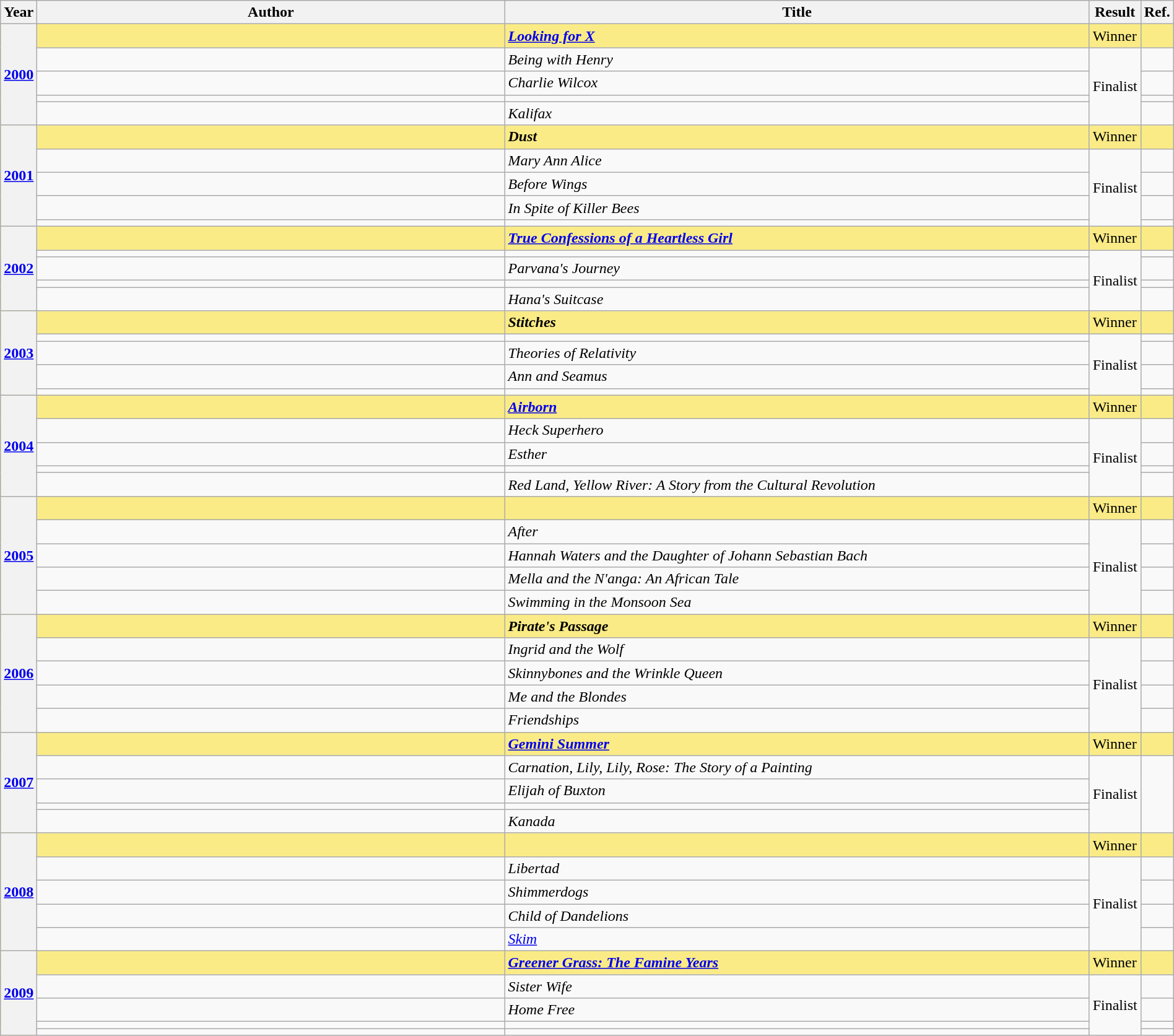<table class="wikitable sortable mw-collapsible" width="100%">
<tr>
<th>Year</th>
<th width="40%">Author</th>
<th width="50%">Title</th>
<th>Result</th>
<th>Ref.</th>
</tr>
<tr style="background:#FAEB86">
<th rowspan="5"><a href='#'>2000</a></th>
<td><strong></strong></td>
<td><strong><em><a href='#'>Looking for X</a></em></strong></td>
<td>Winner</td>
<td></td>
</tr>
<tr>
<td></td>
<td><em>Being with Henry</em></td>
<td rowspan="4">Finalist</td>
<td></td>
</tr>
<tr>
<td></td>
<td><em>Charlie Wilcox</em></td>
<td></td>
</tr>
<tr>
<td></td>
<td></td>
<td></td>
</tr>
<tr>
<td></td>
<td><em>Kalifax</em></td>
<td></td>
</tr>
<tr style="background:#FAEB86">
<th rowspan="5"><a href='#'>2001</a></th>
<td><strong></strong></td>
<td><strong><em>Dust</em></strong></td>
<td>Winner</td>
<td></td>
</tr>
<tr>
<td></td>
<td><em>Mary Ann Alice</em></td>
<td rowspan="4">Finalist</td>
<td></td>
</tr>
<tr>
<td></td>
<td><em>Before Wings</em></td>
<td></td>
</tr>
<tr>
<td></td>
<td><em>In Spite of Killer Bees</em></td>
<td></td>
</tr>
<tr>
<td></td>
<td></td>
<td></td>
</tr>
<tr style="background:#FAEB86">
<th rowspan="5"><a href='#'>2002</a></th>
<td><strong></strong></td>
<td><strong><em><a href='#'>True Confessions of a Heartless Girl</a></em></strong></td>
<td>Winner</td>
<td></td>
</tr>
<tr>
<td></td>
<td></td>
<td rowspan="4">Finalist</td>
<td></td>
</tr>
<tr>
<td></td>
<td><em>Parvana's Journey</em></td>
<td></td>
</tr>
<tr>
<td></td>
<td></td>
<td></td>
</tr>
<tr>
<td></td>
<td><em>Hana's Suitcase</em></td>
<td></td>
</tr>
<tr style="background:#FAEB86">
<th rowspan="5"><a href='#'>2003</a></th>
<td><strong></strong></td>
<td><strong><em>Stitches</em></strong></td>
<td>Winner</td>
<td></td>
</tr>
<tr>
<td></td>
<td></td>
<td rowspan="4">Finalist</td>
<td></td>
</tr>
<tr>
<td></td>
<td><em>Theories of Relativity</em></td>
<td></td>
</tr>
<tr>
<td></td>
<td><em>Ann and Seamus</em></td>
<td></td>
</tr>
<tr>
<td></td>
<td></td>
<td></td>
</tr>
<tr style="background:#FAEB86">
<th rowspan="5"><a href='#'>2004</a></th>
<td><strong></strong></td>
<td><strong><em><a href='#'>Airborn</a></em></strong></td>
<td>Winner</td>
<td></td>
</tr>
<tr>
<td></td>
<td><em>Heck Superhero</em></td>
<td rowspan="4">Finalist</td>
<td></td>
</tr>
<tr>
<td></td>
<td><em>Esther</em></td>
<td></td>
</tr>
<tr>
<td></td>
<td></td>
<td></td>
</tr>
<tr>
<td></td>
<td><em>Red Land, Yellow River: A Story from the Cultural Revolution</em></td>
<td></td>
</tr>
<tr style="background:#FAEB86">
<th rowspan="5"><a href='#'>2005</a></th>
<td><strong></strong></td>
<td><strong></strong></td>
<td>Winner</td>
<td></td>
</tr>
<tr>
<td></td>
<td><em>After</em></td>
<td rowspan="4">Finalist</td>
<td></td>
</tr>
<tr>
<td></td>
<td><em>Hannah Waters and the Daughter of Johann Sebastian Bach</em></td>
<td></td>
</tr>
<tr>
<td></td>
<td><em>Mella and the N'anga: An African Tale</em></td>
<td></td>
</tr>
<tr>
<td></td>
<td><em>Swimming in the Monsoon Sea</em></td>
<td></td>
</tr>
<tr style="background:#FAEB86">
<th rowspan="5"><a href='#'>2006</a></th>
<td><strong></strong></td>
<td><strong><em>Pirate's Passage</em></strong></td>
<td>Winner</td>
<td></td>
</tr>
<tr>
<td></td>
<td><em>Ingrid and the Wolf</em></td>
<td rowspan="4">Finalist</td>
<td></td>
</tr>
<tr>
<td></td>
<td><em>Skinnybones and the Wrinkle Queen</em></td>
<td></td>
</tr>
<tr>
<td></td>
<td><em>Me and the Blondes</em></td>
<td></td>
</tr>
<tr>
<td></td>
<td><em>Friendships</em></td>
<td></td>
</tr>
<tr style="background:#FAEB86">
<th rowspan="5"><a href='#'>2007</a></th>
<td><strong></strong></td>
<td><strong><em><a href='#'>Gemini Summer</a></em></strong></td>
<td>Winner</td>
<td></td>
</tr>
<tr>
<td></td>
<td><em>Carnation, Lily, Lily, Rose: The Story of a Painting</em></td>
<td rowspan="4">Finalist</td>
<td rowspan=4></td>
</tr>
<tr>
<td></td>
<td><em>Elijah of Buxton</em></td>
</tr>
<tr>
<td></td>
<td></td>
</tr>
<tr>
<td></td>
<td><em>Kanada</em></td>
</tr>
<tr style="background:#FAEB86">
<th rowspan="5"><a href='#'>2008</a></th>
<td><strong></strong></td>
<td><strong></strong></td>
<td>Winner</td>
<td></td>
</tr>
<tr>
<td></td>
<td><em>Libertad</em></td>
<td rowspan="4">Finalist</td>
<td></td>
</tr>
<tr>
<td></td>
<td><em>Shimmerdogs</em></td>
<td></td>
</tr>
<tr>
<td></td>
<td><em>Child of Dandelions</em></td>
<td></td>
</tr>
<tr>
<td></td>
<td><em><a href='#'>Skim</a></em></td>
<td></td>
</tr>
<tr style="background:#FAEB86">
<th rowspan="5"><a href='#'>2009</a></th>
<td><strong></strong></td>
<td><strong><em><a href='#'>Greener Grass: The Famine Years</a></em></strong></td>
<td>Winner</td>
<td></td>
</tr>
<tr>
<td></td>
<td><em>Sister Wife</em></td>
<td rowspan="4">Finalist</td>
<td></td>
</tr>
<tr>
<td></td>
<td><em>Home Free</em></td>
<td></td>
</tr>
<tr>
<td></td>
<td></td>
<td></td>
</tr>
<tr>
<td></td>
<td></td>
<td></td>
</tr>
</table>
